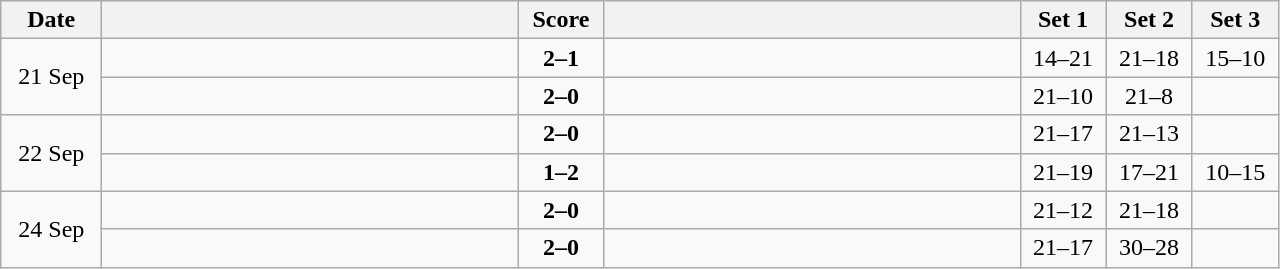<table class="wikitable" style="text-align: center;">
<tr>
<th width="60">Date</th>
<th align="right" width="270"></th>
<th width="50">Score</th>
<th align="left" width="270"></th>
<th width="50">Set 1</th>
<th width="50">Set 2</th>
<th width="50">Set 3</th>
</tr>
<tr>
<td rowspan=2>21 Sep</td>
<td align=left><strong></strong></td>
<td align=center><strong>2–1</strong></td>
<td align=left></td>
<td>14–21</td>
<td>21–18</td>
<td>15–10</td>
</tr>
<tr>
<td align=left><strong></strong></td>
<td align=center><strong>2–0</strong></td>
<td align=left></td>
<td>21–10</td>
<td>21–8</td>
<td></td>
</tr>
<tr>
<td rowspan=2>22 Sep</td>
<td align=left><strong></strong></td>
<td align=center><strong>2–0</strong></td>
<td align=left></td>
<td>21–17</td>
<td>21–13</td>
<td></td>
</tr>
<tr>
<td align=left></td>
<td align=center><strong>1–2</strong></td>
<td align=left><strong></strong></td>
<td>21–19</td>
<td>17–21</td>
<td>10–15</td>
</tr>
<tr>
<td rowspan=2>24 Sep</td>
<td align=left><strong></strong></td>
<td align=center><strong>2–0</strong></td>
<td align=left></td>
<td>21–12</td>
<td>21–18</td>
<td></td>
</tr>
<tr>
<td align=left><strong></strong></td>
<td align=center><strong>2–0</strong></td>
<td align=left></td>
<td>21–17</td>
<td>30–28</td>
<td></td>
</tr>
</table>
